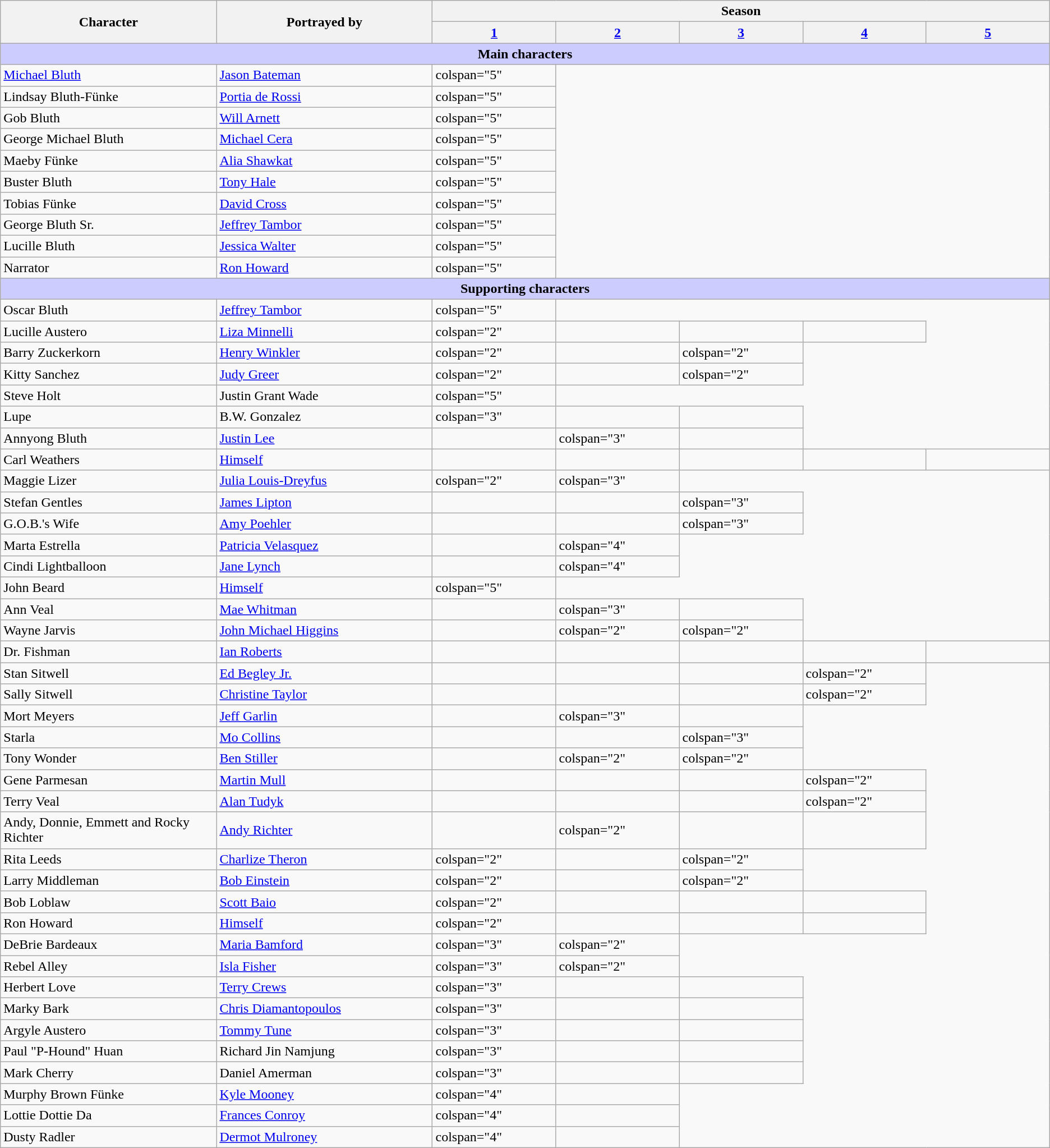<table class="wikitable">
<tr>
<th rowspan="2" style="width:14%;">Character</th>
<th rowspan="2" style="width:14%;">Portrayed by</th>
<th colspan="5">Season</th>
</tr>
<tr>
<th style="width:8%;"><a href='#'>1</a></th>
<th style="width:8%;"><a href='#'>2</a></th>
<th style="width:8%;"><a href='#'>3</a></th>
<th style="width:8%;"><a href='#'>4</a></th>
<th style="width:8%;"><a href='#'>5</a></th>
</tr>
<tr>
<th colspan="9" style="background-color:#ccccff;">Main characters</th>
</tr>
<tr>
<td><a href='#'>Michael Bluth</a></td>
<td><a href='#'>Jason Bateman</a></td>
<td>colspan="5" </td>
</tr>
<tr>
<td>Lindsay Bluth-Fünke</td>
<td><a href='#'>Portia de Rossi</a></td>
<td>colspan="5" </td>
</tr>
<tr>
<td>Gob Bluth</td>
<td><a href='#'>Will Arnett</a></td>
<td>colspan="5" </td>
</tr>
<tr>
<td>George Michael Bluth</td>
<td><a href='#'>Michael Cera</a></td>
<td>colspan="5" </td>
</tr>
<tr>
<td>Maeby Fünke</td>
<td><a href='#'>Alia Shawkat</a></td>
<td>colspan="5" </td>
</tr>
<tr>
<td>Buster Bluth</td>
<td><a href='#'>Tony Hale</a></td>
<td>colspan="5" </td>
</tr>
<tr>
<td>Tobias Fünke</td>
<td><a href='#'>David Cross</a></td>
<td>colspan="5" </td>
</tr>
<tr>
<td>George Bluth Sr.</td>
<td><a href='#'>Jeffrey Tambor</a></td>
<td>colspan="5" </td>
</tr>
<tr>
<td>Lucille Bluth</td>
<td><a href='#'>Jessica Walter</a></td>
<td>colspan="5" </td>
</tr>
<tr>
<td>Narrator</td>
<td><a href='#'>Ron Howard</a></td>
<td>colspan="5" </td>
</tr>
<tr>
<th colspan="9" style="background-color:#ccccff;">Supporting characters</th>
</tr>
<tr>
<td>Oscar Bluth</td>
<td><a href='#'>Jeffrey Tambor</a></td>
<td>colspan="5" </td>
</tr>
<tr>
<td>Lucille Austero</td>
<td><a href='#'>Liza Minnelli</a></td>
<td>colspan="2" </td>
<td></td>
<td></td>
<td></td>
</tr>
<tr>
<td>Barry Zuckerkorn</td>
<td><a href='#'>Henry Winkler</a></td>
<td>colspan="2" </td>
<td></td>
<td>colspan="2" </td>
</tr>
<tr>
<td>Kitty Sanchez</td>
<td><a href='#'>Judy Greer</a></td>
<td>colspan="2" </td>
<td></td>
<td>colspan="2" </td>
</tr>
<tr>
<td>Steve Holt</td>
<td>Justin Grant Wade</td>
<td>colspan="5" </td>
</tr>
<tr>
<td>Lupe</td>
<td>B.W. Gonzalez</td>
<td>colspan="3" </td>
<td></td>
<td></td>
</tr>
<tr>
<td>Annyong Bluth</td>
<td><a href='#'>Justin Lee</a></td>
<td></td>
<td>colspan="3" </td>
<td></td>
</tr>
<tr>
<td>Carl Weathers</td>
<td><a href='#'>Himself</a></td>
<td></td>
<td></td>
<td></td>
<td></td>
<td></td>
</tr>
<tr>
<td>Maggie Lizer</td>
<td><a href='#'>Julia Louis-Dreyfus</a></td>
<td>colspan="2" </td>
<td>colspan="3" </td>
</tr>
<tr>
<td>Stefan Gentles</td>
<td><a href='#'>James Lipton</a></td>
<td></td>
<td></td>
<td>colspan="3" </td>
</tr>
<tr>
<td>G.O.B.'s Wife</td>
<td><a href='#'>Amy Poehler</a></td>
<td></td>
<td></td>
<td>colspan="3" </td>
</tr>
<tr>
<td>Marta Estrella</td>
<td><a href='#'>Patricia Velasquez</a></td>
<td></td>
<td>colspan="4" </td>
</tr>
<tr>
<td>Cindi Lightballoon</td>
<td><a href='#'>Jane Lynch</a></td>
<td></td>
<td>colspan="4" </td>
</tr>
<tr>
<td>John Beard</td>
<td><a href='#'>Himself</a></td>
<td>colspan="5" </td>
</tr>
<tr>
<td>Ann Veal</td>
<td><a href='#'>Mae Whitman</a></td>
<td></td>
<td>colspan="3" </td>
<td></td>
</tr>
<tr>
<td>Wayne Jarvis</td>
<td><a href='#'>John Michael Higgins</a></td>
<td></td>
<td>colspan="2" </td>
<td>colspan="2" </td>
</tr>
<tr>
<td>Dr. Fishman</td>
<td><a href='#'>Ian Roberts</a></td>
<td></td>
<td></td>
<td></td>
<td></td>
<td></td>
</tr>
<tr>
<td>Stan Sitwell</td>
<td><a href='#'>Ed Begley Jr.</a></td>
<td></td>
<td></td>
<td></td>
<td>colspan="2" </td>
</tr>
<tr>
<td>Sally Sitwell</td>
<td><a href='#'>Christine Taylor</a></td>
<td></td>
<td></td>
<td></td>
<td>colspan="2" </td>
</tr>
<tr>
<td>Mort Meyers</td>
<td><a href='#'>Jeff Garlin</a></td>
<td></td>
<td>colspan="3" </td>
<td></td>
</tr>
<tr>
<td>Starla</td>
<td><a href='#'>Mo Collins</a></td>
<td></td>
<td></td>
<td>colspan="3" </td>
</tr>
<tr>
<td>Tony Wonder</td>
<td><a href='#'>Ben Stiller</a></td>
<td></td>
<td>colspan="2" </td>
<td>colspan="2" </td>
</tr>
<tr>
<td>Gene Parmesan</td>
<td><a href='#'>Martin Mull</a></td>
<td></td>
<td></td>
<td></td>
<td>colspan="2" </td>
</tr>
<tr>
<td>Terry Veal</td>
<td><a href='#'>Alan Tudyk</a></td>
<td></td>
<td></td>
<td></td>
<td>colspan="2" </td>
</tr>
<tr>
<td>Andy, Donnie, Emmett and Rocky Richter</td>
<td><a href='#'>Andy Richter</a></td>
<td></td>
<td>colspan="2" </td>
<td></td>
<td></td>
</tr>
<tr>
<td>Rita Leeds</td>
<td><a href='#'>Charlize Theron</a></td>
<td>colspan="2" </td>
<td></td>
<td>colspan="2" </td>
</tr>
<tr>
<td>Larry Middleman</td>
<td><a href='#'>Bob Einstein</a></td>
<td>colspan="2" </td>
<td></td>
<td>colspan="2" </td>
</tr>
<tr>
<td>Bob Loblaw</td>
<td><a href='#'>Scott Baio</a></td>
<td>colspan="2" </td>
<td></td>
<td></td>
<td></td>
</tr>
<tr>
<td>Ron Howard</td>
<td><a href='#'>Himself</a></td>
<td>colspan="2" </td>
<td></td>
<td></td>
<td></td>
</tr>
<tr>
<td>DeBrie Bardeaux</td>
<td><a href='#'>Maria Bamford</a></td>
<td>colspan="3" </td>
<td>colspan="2" </td>
</tr>
<tr>
<td>Rebel Alley</td>
<td><a href='#'>Isla Fisher</a></td>
<td>colspan="3" </td>
<td>colspan="2" </td>
</tr>
<tr>
<td>Herbert Love</td>
<td><a href='#'>Terry Crews</a></td>
<td>colspan="3" </td>
<td></td>
<td></td>
</tr>
<tr>
<td>Marky Bark</td>
<td><a href='#'>Chris Diamantopoulos</a></td>
<td>colspan="3" </td>
<td></td>
<td></td>
</tr>
<tr>
<td>Argyle Austero</td>
<td><a href='#'>Tommy Tune</a></td>
<td>colspan="3" </td>
<td></td>
<td></td>
</tr>
<tr>
<td>Paul "P-Hound" Huan</td>
<td>Richard Jin Namjung</td>
<td>colspan="3" </td>
<td></td>
<td></td>
</tr>
<tr>
<td>Mark Cherry</td>
<td>Daniel Amerman</td>
<td>colspan="3" </td>
<td></td>
<td></td>
</tr>
<tr>
<td>Murphy Brown Fünke</td>
<td><a href='#'>Kyle Mooney</a></td>
<td>colspan="4" </td>
<td></td>
</tr>
<tr>
<td>Lottie Dottie Da</td>
<td><a href='#'>Frances Conroy</a></td>
<td>colspan="4" </td>
<td></td>
</tr>
<tr>
<td>Dusty Radler</td>
<td><a href='#'>Dermot Mulroney</a></td>
<td>colspan="4" </td>
<td></td>
</tr>
</table>
